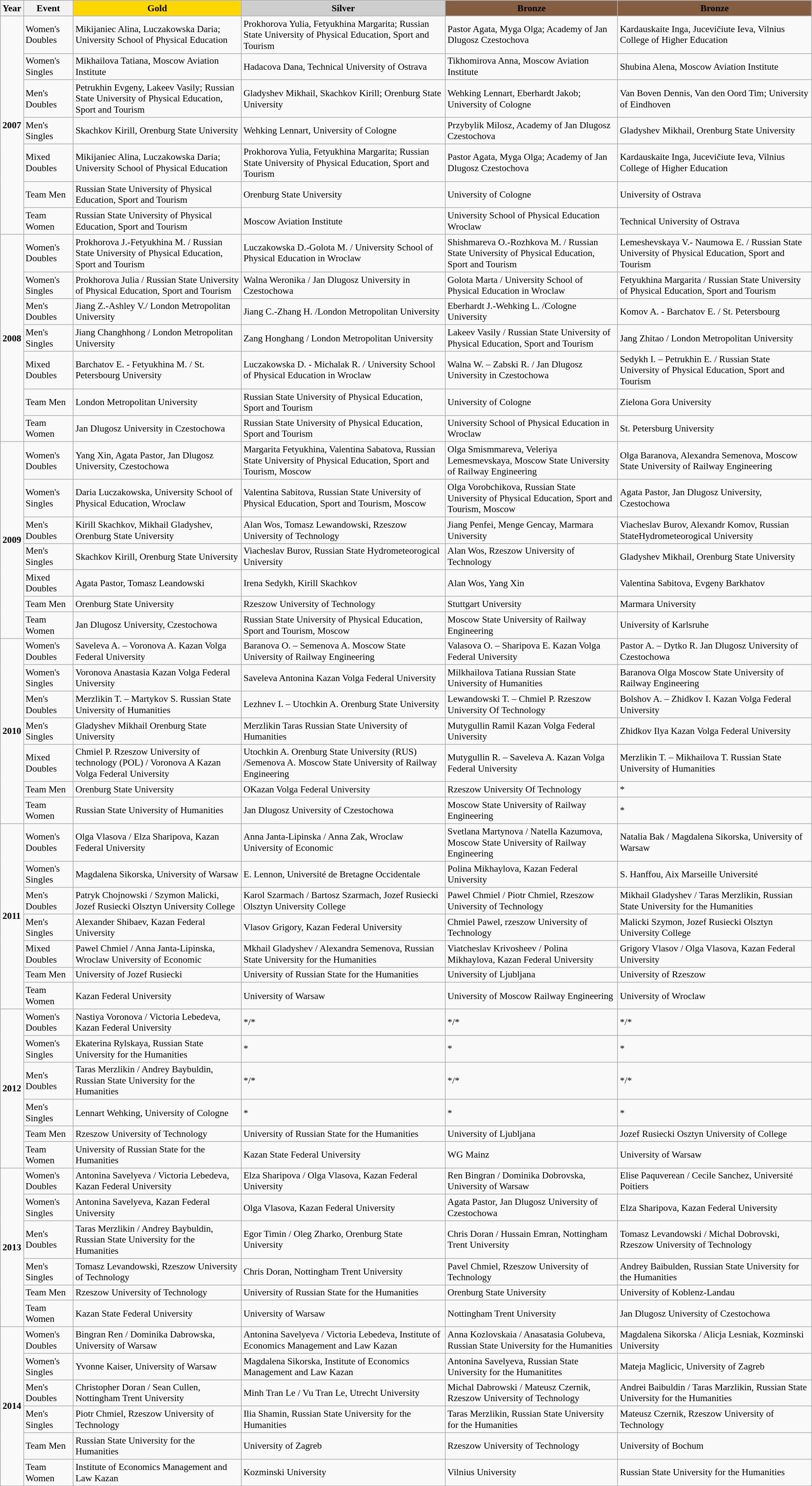<table class=wikitable style="font-size:90%;">
<tr>
<th>Year</th>
<th>Event</th>
<th style="background:#FFD700;">Gold</th>
<th style="background:#CECECE;">Silver</th>
<th style="background:#855E42;">Bronze</th>
<th style="background:#855E42;">Bronze</th>
</tr>
<tr>
<td rowspan=7><strong>2007</strong></td>
<td>Women's Doubles</td>
<td>Mikijaniec Alina, Luczakowska Daria; University School of Physical Education <br> </td>
<td>Prokhorova Yulia, Fetyukhina Margarita; Russian State University of Physical Education, Sport and Tourism <br> </td>
<td>Pastor Agata, Myga Olga; Academy of Jan Dlugosz Czestochova<br> </td>
<td>Kardauskaite Inga, Jucevičiute Ieva, Vilnius College of Higher Education<br></td>
</tr>
<tr>
<td>Women's Singles</td>
<td>Mikhailova Tatiana, Moscow Aviation Institute <br> </td>
<td>Hadacova Dana, Technical University of Ostrava<br> </td>
<td>Tikhomirova Anna, Moscow Aviation Institute<br> </td>
<td>Shubina Alena, Moscow Aviation Institute<br> </td>
</tr>
<tr>
<td>Men's Doubles</td>
<td>Petrukhin Evgeny, Lakeev Vasily; Russian State University of Physical Education, Sport and Tourism<br> </td>
<td>Gladyshev Mikhail, Skachkov Kirill; Orenburg State University <br> </td>
<td>Wehking Lennart, Eberhardt Jakob; University of Cologne<br> </td>
<td>Van Boven Dennis, Van den Oord Tim; University of Eindhoven<br> </td>
</tr>
<tr>
<td>Men's Singles</td>
<td>Skachkov Kirill, Orenburg State University <br> </td>
<td>Wehking Lennart, University of Cologne <br> </td>
<td>Przybylik Milosz, Academy of Jan Dlugosz Czestochova<br> </td>
<td>Gladyshev Mikhail, Orenburg State University<br> </td>
</tr>
<tr>
<td>Mixed Doubles</td>
<td>Mikijaniec Alina, Luczakowska Daria; University School of Physical Education<br> </td>
<td>Prokhorova Yulia, Fetyukhina Margarita; Russian State University of Physical Education, Sport and Tourism <br> </td>
<td>Pastor Agata, Myga Olga; Academy of Jan Dlugosz Czestochova<br> </td>
<td>Kardauskaite Inga, Jucevičiute Ieva, Vilnius College of Higher Education<br> </td>
</tr>
<tr>
<td>Team Men</td>
<td>Russian State University of Physical Education, Sport and Tourism <br></td>
<td>Orenburg State University <br></td>
<td>University of Cologne <br></td>
<td>University of Ostrava <br></td>
</tr>
<tr>
<td>Team Women</td>
<td>Russian State University of Physical Education, Sport and Tourism <br></td>
<td>Moscow Aviation Institute <br></td>
<td>University School of Physical Education Wroclaw <br></td>
<td>Technical University of Ostrava <br></td>
</tr>
<tr>
<td rowspan=7><strong>2008</strong></td>
<td>Women's Doubles</td>
<td>Prokhorova J.-Fetyukhina M. / Russian State University of Physical Education, Sport and Tourism <br> </td>
<td>Luczakowska D.-Golota M. / University School of Physical Education in Wroclaw <br> </td>
<td>Shishmareva O.-Rozhkova M. / Russian State University of Physical Education, Sport and Tourism<br> </td>
<td>Lemeshevskaya V.- Naumowa E. / Russian State University of Physical Education, Sport and Tourism <br></td>
</tr>
<tr>
<td>Women's Singles</td>
<td>Prokhorova Julia / Russian State University of Physical Education, Sport and Tourism <br> </td>
<td>Walna Weronika / Jan Dlugosz University in Czestochowa<br> </td>
<td>Golota Marta / University School of Physical Education in Wroclaw<br> </td>
<td>Fetyukhina Margarita / Russian State University of Physical Education, Sport and Tourism <br> </td>
</tr>
<tr>
<td>Men's Doubles</td>
<td>Jiang Z.-Ashley V./ London Metropolitan University<br> </td>
<td>Jiang C.-Zhang H. /London Metropolitan University<br> </td>
<td>Eberhardt J.-Wehking L. /Cologne University<br> </td>
<td>Komov A. - Barchatov E. / St. Petersbourg <br> </td>
</tr>
<tr>
<td>Men's Singles</td>
<td>Jiang Changhhong / London Metropolitan University <br> </td>
<td>Zang Honghang / London Metropolitan University <br> </td>
<td>Lakeev Vasily / Russian State University of Physical Education, Sport and Tourism<br> </td>
<td>Jang Zhitao / London Metropolitan University<br> </td>
</tr>
<tr>
<td>Mixed Doubles</td>
<td>Barchatov E. - Fetyukhina M. / St. Petersbourg University<br> </td>
<td>Luczakowska D. - Michalak R. / University School of Physical Education in Wroclaw <br> </td>
<td>Walna W. – Zabski R. / Jan Dlugosz University in Czestochowa<br> </td>
<td>Sedykh I. – Petrukhin E. / Russian State University of Physical Education, Sport and Tourism<br> </td>
</tr>
<tr>
<td>Team Men</td>
<td>London Metropolitan University <br></td>
<td>Russian State University of Physical Education, Sport and Tourism <br></td>
<td>University of Cologne <br></td>
<td>Zielona Gora University <br></td>
</tr>
<tr>
<td>Team Women</td>
<td>Jan Dlugosz University in Czestochowa <br></td>
<td>Russian State University of Physical Education, Sport and Tourism <br></td>
<td>University School of Physical Education in Wroclaw <br></td>
<td>St. Petersburg University <br></td>
</tr>
<tr>
<td rowspan=7><strong>2009</strong></td>
<td>Women's Doubles</td>
<td>Yang Xin, Agata Pastor, Jan Dlugosz University, Czestochowa <br> </td>
<td>Margarita Fetyukhina, Valentina Sabatova, Russian State University of Physical Education, Sport and Tourism, Moscow  <br> </td>
<td>Olga Smismmareva, Veleriya Lemesmevskaya, Moscow State University of Railway Engineering<br> </td>
<td>Olga Baranova, Alexandra Semenova, Moscow State University of Railway Engineering <br></td>
</tr>
<tr>
<td>Women's Singles</td>
<td>Daria Luczakowska, University School of Physical Education, Wroclaw <br> </td>
<td>Valentina Sabitova, Russian State University of Physical Education, Sport and Tourism, Moscow<br> </td>
<td>Olga Vorobchikova, Russian State University of Physical Education, Sport and Tourism, Moscow <br> </td>
<td>Agata Pastor, Jan Dlugosz University, Czestochowa<br> </td>
</tr>
<tr>
<td>Men's Doubles</td>
<td>Kirill Skachkov, Mikhail Gladyshev, Orenburg State University<br> </td>
<td>Alan Wos, Tomasz Lewandowski, Rzeszow University of Technology <br> </td>
<td>Jiang Penfei, Menge Gencay, Marmara University<br> </td>
<td>Viacheslav Burov, Alexandr Komov, Russian StateHydrometeorogical University<br> </td>
</tr>
<tr>
<td>Men's Singles</td>
<td>Skachkov Kirill, Orenburg State University <br> </td>
<td>Viacheslav Burov, Russian State Hydrometeorogical University  <br> </td>
<td>Alan Wos, Rzeszow University of Technology<br> </td>
<td>Gladyshev Mikhail, Orenburg State University<br> </td>
</tr>
<tr>
<td>Mixed Doubles</td>
<td>Agata Pastor, Tomasz Leandowski<br> </td>
<td>Irena Sedykh, Kirill Skachkov <br> </td>
<td>Alan Wos, Yang Xin<br> </td>
<td>Valentina Sabitova, Evgeny Barkhatov<br> </td>
</tr>
<tr>
<td>Team Men</td>
<td>Orenburg State University <br></td>
<td>Rzeszow University of Technology  <br></td>
<td>Stuttgart University <br></td>
<td>Marmara University <br></td>
</tr>
<tr>
<td>Team Women</td>
<td>Jan Dlugosz University, Czestochowa <br></td>
<td>Russian State University of Physical Education, Sport and Tourism, Moscow <br></td>
<td>Moscow State University of Railway Engineering <br></td>
<td>University of Karlsruhe <br></td>
</tr>
<tr>
<td rowspan=7><strong>2010</strong></td>
<td>Women's Doubles</td>
<td>Saveleva A. – Voronova A. Kazan Volga Federal University <br> </td>
<td>Baranova O. – Semenova A. Moscow State University of Railway Engineering <br> </td>
<td>Valasova O. – Sharipova E. Kazan Volga Federal University <br> </td>
<td>Pastor A. – Dytko R. Jan Dlugosz University of Czestochowa<br></td>
</tr>
<tr>
<td>Women's Singles</td>
<td>Voronova Anastasia Kazan Volga Federal University <br> </td>
<td>Saveleva Antonina  Kazan Volga Federal University <br> </td>
<td>Milkhailova Tatiana Russian State University of Humanities<br> </td>
<td>Baranova Olga Moscow State University of Railway Engineering<br> </td>
</tr>
<tr>
<td>Men's Doubles</td>
<td>Merzlikin T. – Martykov S. Russian State University of Humanities <br> </td>
<td>Lezhnev I. – Utochkin A. Orenburg State University  <br> </td>
<td>Lewandowski T. – Chmiel P. Rzeszow University Of Technology<br> </td>
<td>Bolshov A. – Zhidkov I. Kazan Volga Federal University<br> </td>
</tr>
<tr>
<td>Men's Singles</td>
<td>Gladyshev Mikhail Orenburg State University <br> </td>
<td>Merzlikin Taras Russian State University of Humanities <br> </td>
<td>Mutygullin Ramil Kazan Volga Federal University <br> </td>
<td>Zhidkov Ilya Kazan Volga Federal University<br> </td>
</tr>
<tr>
<td>Mixed Doubles</td>
<td>Chmiel P. Rzeszow University of technology (POL) / Voronova A  Kazan Volga Federal University <br> </td>
<td>Utochkin A. Orenburg State University (RUS) /Semenova A. Moscow State University of Railway Engineering <br> </td>
<td>Mutygullin R. – Saveleva A. Kazan Volga Federal University<br> </td>
<td>Merzlikin T. – Mikhailova T. Russian State University of Humanities<br> </td>
</tr>
<tr>
<td>Team Men</td>
<td>Orenburg State University <br></td>
<td>OKazan Volga Federal University <br></td>
<td>Rzeszow University Of Technology <br></td>
<td>*</td>
</tr>
<tr>
<td>Team Women</td>
<td>Russian State University of Humanities<br></td>
<td>Jan Dlugosz University of Czestochowa <br></td>
<td>Moscow State University of Railway Engineering <br></td>
<td>*</td>
</tr>
<tr>
<td rowspan=7><strong>2011</strong></td>
<td>Women's Doubles</td>
<td>Olga Vlasova / Elza Sharipova, Kazan Federal University <br> </td>
<td>Anna Janta-Lipinska / Anna Zak, Wroclaw University of Economic <br> </td>
<td>Svetlana Martynova / Natella Kazumova, Moscow State University of Railway Engineering <br> </td>
<td>Natalia Bak / Magdalena Sikorska, University of Warsaw<br></td>
</tr>
<tr>
<td>Women's Singles</td>
<td>Magdalena Sikorska, University of Warsaw <br> </td>
<td>E. Lennon, Université de Bretagne Occidentale<br> </td>
<td>Polina Mikhaylova, Kazan Federal University<br> </td>
<td>S. Hanffou, Aix Marseille Université <br> </td>
</tr>
<tr>
<td>Men's Doubles</td>
<td>Patryk Chojnowski / Szymon Malicki, Jozef Rusiecki Olsztyn University College<br> </td>
<td>Karol Szarmach / Bartosz Szarmach, Jozef Rusiecki Olsztyn University College  <br> </td>
<td>Pawel Chmiel / Piotr Chmiel, Rzeszow University of Technology<br> </td>
<td>Mikhail Gladyshev / Taras Merzlikin, Russian State University for the Humanities<br> </td>
</tr>
<tr>
<td>Men's Singles</td>
<td>Alexander Shibaev, Kazan Federal University <br> </td>
<td>Vlasov Grigory, Kazan Federal University <br> </td>
<td>Chmiel Pawel, rzeszow University of Technology <br> </td>
<td>Malicki Szymon, Jozef Rusiecki Olsztyn University College<br> </td>
</tr>
<tr>
<td>Mixed Doubles</td>
<td>Pawel Chmiel / Anna Janta-Lipinska, Wroclaw University of Economic <br> </td>
<td>Mkhail Gladyshev / Alexandra Semenova, Russian State University for the Humanities <br> </td>
<td>Viatcheslav Krivosheev / Polina Mikhaylova, Kazan Federal University<br> </td>
<td>Grigory Vlasov / Olga Vlasova, Kazan Federal University<br> </td>
</tr>
<tr>
<td>Team Men</td>
<td>University of Jozef Rusiecki <br></td>
<td>University of Russian State for the Humanities <br></td>
<td>University of Ljubljana <br></td>
<td>University of Rzeszow <br></td>
</tr>
<tr>
<td>Team Women</td>
<td>Kazan Federal University <br></td>
<td>University of Warsaw <br></td>
<td>University of Moscow Railway Engineering <br></td>
<td>University of Wroclaw <br></td>
</tr>
<tr>
<td rowspan=6><strong>2012</strong></td>
<td>Women's Doubles</td>
<td>Nastiya Voronova / Victoria Lebedeva, Kazan Federal University <br> </td>
<td>*/*</td>
<td>*/*</td>
<td>*/*</td>
</tr>
<tr>
<td>Women's Singles</td>
<td>Ekaterina Rylskaya, Russian State University for the Humanities <br> </td>
<td>*</td>
<td>*</td>
<td>*</td>
</tr>
<tr>
<td>Men's Doubles</td>
<td>Taras Merzlikin / Andrey Baybuldin, Russian State University for the Humanities <br> </td>
<td>*/*</td>
<td>*/*</td>
<td>*/*</td>
</tr>
<tr>
<td>Men's Singles</td>
<td>Lennart Wehking, University of Cologne <br> </td>
<td>*</td>
<td>*</td>
<td>*</td>
</tr>
<tr>
<td>Team Men</td>
<td>Rzeszow University of Technology <br></td>
<td>University of Russian State for the Humanities <br></td>
<td>University of Ljubljana <br></td>
<td>Jozef Rusiecki Osztyn University of College <br></td>
</tr>
<tr>
<td>Team Women</td>
<td>University of Russian State for the Humanities <br></td>
<td>Kazan State Federal University <br></td>
<td>WG Mainz <br></td>
<td>University of Warsaw <br></td>
</tr>
<tr>
<td rowspan=6><strong>2013</strong></td>
<td>Women's Doubles</td>
<td>Antonina Savelyeva / Victoria Lebedeva, Kazan Federal University <br> </td>
<td>Elza Sharipova / Olga Vlasova, Kazan Federal University <br> </td>
<td>Ren Bingran / Dominika Dobrovska, University of Warsaw <br> </td>
<td>Elise Paquverean / Cecile Sanchez, Université Poitiers <br> </td>
</tr>
<tr>
<td>Women's Singles</td>
<td>Antonina Savelyeva, Kazan Federal University <br> </td>
<td>Olga Vlasova, Kazan Federal University <br> </td>
<td>Agata Pastor, Jan Dlugosz University of Czestochowa <br> </td>
<td>Elza Sharipova, Kazan Federal University <br> </td>
</tr>
<tr>
<td>Men's Doubles</td>
<td>Taras Merzlikin / Andrey Baybuldin, Russian State University for the Humanities <br> </td>
<td>Egor Timin / Oleg Zharko, Orenburg State University <br> </td>
<td>Chris Doran / Hussain Emran, Nottingham Trent University <br> </td>
<td>Tomasz Levandowski / Michal Dobrovski, Rzeszow University of Technology <br> </td>
</tr>
<tr>
<td>Men's Singles</td>
<td>Tomasz Levandowski, Rzeszow University of Technology<br> </td>
<td>Chris Doran, Nottingham Trent University <br> </td>
<td>Pavel Chmiel, Rzeszow University of Technology<br> </td>
<td>Andrey Baibulden, Russian State University for the Humanities <br> </td>
</tr>
<tr>
<td>Team Men</td>
<td>Rzeszow University of Technology <br></td>
<td>University of Russian State for the Humanities <br></td>
<td>Orenburg State University <br></td>
<td>University of Koblenz-Landau <br></td>
</tr>
<tr>
<td>Team Women</td>
<td>Kazan State Federal University <br></td>
<td>University of Warsaw <br></td>
<td>Nottingham Trent University <br></td>
<td>Jan Dlugosz University of Czestochowa <br></td>
</tr>
<tr>
<td rowspan=6><strong>2014</strong></td>
<td>Women's Doubles</td>
<td>Bingran Ren / Dominika Dabrowska, University of Warsaw <br> </td>
<td>Antonina Savelyeva / Victoria Lebedeva, Institute of Economics Management and Law  Kazan <br> </td>
<td>Anna Kozlovskaia / Anasatasia Golubeva, Russian State University for the Humanities <br> </td>
<td>Magdalena Sikorska / Alicja Lesniak, Kozminski University <br> </td>
</tr>
<tr>
<td>Women's Singles</td>
<td>Yvonne Kaiser, University of Warsaw <br> </td>
<td>Magdalena Sikorska, Institute of Economics Management and Law  Kazan <br> </td>
<td>Antonina Savelyeva, Russian State University for the Humanitites <br> </td>
<td>Mateja Maglicic, University of Zagreb <br> </td>
</tr>
<tr>
<td>Men's Doubles</td>
<td>Christopher Doran / Sean Cullen, Nottingham Trent University <br> </td>
<td>Minh Tran Le / Vu Tran Le, Utrecht University <br> </td>
<td>Michal Dabrowski / Mateusz Czernik, Rzeszow University of Technology <br> </td>
<td>Andrei Baibuldin / Taras Marzlikin, Russian State University for the Humanities <br> </td>
</tr>
<tr>
<td>Men's Singles</td>
<td>Piotr Chmiel, Rzeszow University of Technology<br> </td>
<td>Ilia Shamin, Russian State University for the Humanities <br> </td>
<td>Taras Merzlikin, Russian State University for the Humanities<br> </td>
<td>Mateusz Czernik, Rzeszow University of Technology<br> </td>
</tr>
<tr>
<td>Team Men</td>
<td>Russian State University for the Humanities <br></td>
<td>University of Zagreb <br></td>
<td>Rzeszow University of Technology <br></td>
<td>University of Bochum <br></td>
</tr>
<tr>
<td>Team Women</td>
<td>Institute of Economics Management and Law Kazan <br></td>
<td>Kozminski University <br></td>
<td>Vilnius University <br></td>
<td>Russian State University for the Humanities <br></td>
</tr>
</table>
